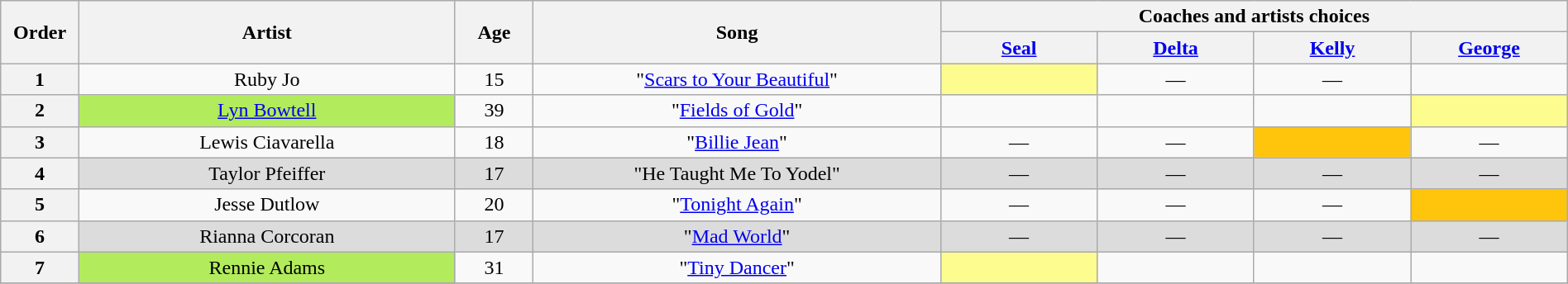<table class="wikitable" style="text-align:center; width:100%;">
<tr>
<th scope="col" rowspan="2" style="width:05%;">Order</th>
<th scope="col" rowspan="2" style="width:24%;">Artist</th>
<th scope="col" rowspan="2" style="width:05%;">Age</th>
<th scope="col" rowspan="2" style="width:26%;">Song</th>
<th colspan="4" style="width:40%;">Coaches and artists choices</th>
</tr>
<tr>
<th style="width:10%;"><a href='#'>Seal</a></th>
<th style="width:10%;"><a href='#'>Delta</a></th>
<th style="width:10%;"><a href='#'>Kelly</a></th>
<th style="width:10%;"><a href='#'>George</a></th>
</tr>
<tr>
<th>1</th>
<td>Ruby Jo</td>
<td>15</td>
<td>"<a href='#'>Scars to Your Beautiful</a>"</td>
<td style="background-color:#FDFC8F;"> <strong></strong> </td>
<td>—</td>
<td>—</td>
<td> <strong></strong> </td>
</tr>
<tr>
<th>2</th>
<td style="background-color:#B2EC5D;"><a href='#'>Lyn Bowtell</a></td>
<td>39</td>
<td>"<a href='#'>Fields of Gold</a>"</td>
<td> <strong></strong> </td>
<td> <strong></strong> </td>
<td> <strong></strong> </td>
<td style="background-color:#FDFC8F;"> <strong></strong> </td>
</tr>
<tr>
<th>3</th>
<td>Lewis Ciavarella</td>
<td>18</td>
<td>"<a href='#'>Billie Jean</a>"</td>
<td>—</td>
<td>—</td>
<td style="background-color:#FFC40C;"> <strong></strong> </td>
<td>—</td>
</tr>
<tr>
<th>4</th>
<td style="background-color:#DCDCDC;">Taylor Pfeiffer</td>
<td style="background-color:#DCDCDC;">17</td>
<td style="background-color:#DCDCDC;">"He Taught Me To Yodel"</td>
<td style="background-color:#DCDCDC;">—</td>
<td style="background-color:#DCDCDC;">—</td>
<td style="background-color:#DCDCDC;">—</td>
<td style="background-color:#DCDCDC;">—</td>
</tr>
<tr>
<th>5</th>
<td>Jesse Dutlow</td>
<td>20</td>
<td>"<a href='#'>Tonight Again</a>"</td>
<td>—</td>
<td>—</td>
<td>—</td>
<td style="background-color:#FFC40C;"> <strong></strong> </td>
</tr>
<tr>
<th>6</th>
<td style="background-color:#DCDCDC;">Rianna Corcoran</td>
<td style="background-color:#DCDCDC;">17</td>
<td style="background-color:#DCDCDC;">"<a href='#'>Mad World</a>"</td>
<td style="background-color:#DCDCDC;">—</td>
<td style="background-color:#DCDCDC;">—</td>
<td style="background-color:#DCDCDC;">—</td>
<td style="background-color:#DCDCDC;">—</td>
</tr>
<tr>
<th>7</th>
<td style="background-color:#B2EC5D;">Rennie Adams</td>
<td>31</td>
<td>"<a href='#'>Tiny Dancer</a>"</td>
<td style="background-color:#FDFC8F;"> <strong></strong> </td>
<td> <strong></strong> </td>
<td> <strong></strong> </td>
<td> <strong></strong> </td>
</tr>
<tr>
</tr>
</table>
